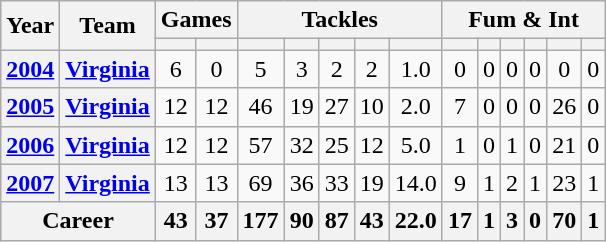<table class="wikitable" style="text-align: center;">
<tr>
<th rowspan="2">Year</th>
<th rowspan="2">Team</th>
<th colspan="2">Games</th>
<th colspan="5">Tackles</th>
<th colspan="6">Fum & Int</th>
</tr>
<tr>
<th></th>
<th></th>
<th></th>
<th></th>
<th></th>
<th></th>
<th></th>
<th></th>
<th></th>
<th></th>
<th></th>
<th></th>
<th></th>
</tr>
<tr>
<th><a href='#'>2004</a></th>
<th><a href='#'>Virginia</a></th>
<td>6</td>
<td>0</td>
<td>5</td>
<td>3</td>
<td>2</td>
<td>2</td>
<td>1.0</td>
<td>0</td>
<td>0</td>
<td>0</td>
<td>0</td>
<td>0</td>
<td>0</td>
</tr>
<tr>
<th><a href='#'>2005</a></th>
<th><a href='#'>Virginia</a></th>
<td>12</td>
<td>12</td>
<td>46</td>
<td>19</td>
<td>27</td>
<td>10</td>
<td>2.0</td>
<td>7</td>
<td>0</td>
<td>0</td>
<td>0</td>
<td>26</td>
<td>0</td>
</tr>
<tr>
<th><a href='#'>2006</a></th>
<th><a href='#'>Virginia</a></th>
<td>12</td>
<td>12</td>
<td>57</td>
<td>32</td>
<td>25</td>
<td>12</td>
<td>5.0</td>
<td>1</td>
<td>0</td>
<td>1</td>
<td>0</td>
<td>21</td>
<td>0</td>
</tr>
<tr>
<th><a href='#'>2007</a></th>
<th><a href='#'>Virginia</a></th>
<td>13</td>
<td>13</td>
<td>69</td>
<td>36</td>
<td>33</td>
<td>19</td>
<td>14.0</td>
<td>9</td>
<td>1</td>
<td>2</td>
<td>1</td>
<td>23</td>
<td>1</td>
</tr>
<tr>
<th colspan="2">Career</th>
<th>43</th>
<th>37</th>
<th>177</th>
<th>90</th>
<th>87</th>
<th>43</th>
<th>22.0</th>
<th>17</th>
<th>1</th>
<th>3</th>
<th>0</th>
<th>70</th>
<th>1</th>
</tr>
</table>
